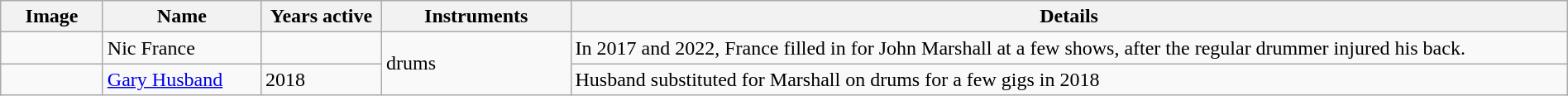<table class="wikitable" border="1" width=100%>
<tr>
<th width="75">Image</th>
<th width="120">Name</th>
<th width="90">Years active</th>
<th width="145">Instruments</th>
<th>Details</th>
</tr>
<tr>
<td></td>
<td>Nic France</td>
<td></td>
<td rowspan="2">drums</td>
<td>In 2017 and 2022, France filled in for John Marshall at a few shows, after the regular drummer injured his back.</td>
</tr>
<tr>
<td></td>
<td><a href='#'>Gary Husband</a></td>
<td>2018</td>
<td>Husband substituted for Marshall on drums for a few gigs in 2018</td>
</tr>
</table>
